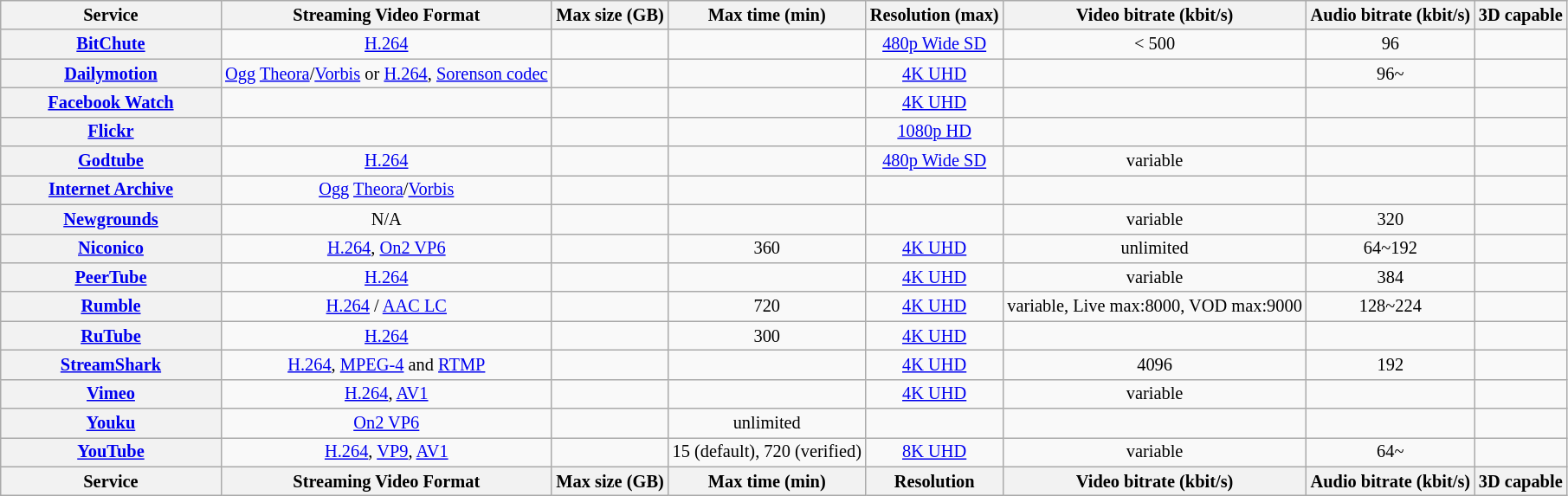<table class="wikitable sortable" style="font-size: 85%; text-align: center;">
<tr>
<th style="width:12em">Service</th>
<th>Streaming Video Format</th>
<th>Max size (GB)</th>
<th>Max time (min)</th>
<th>Resolution (max)</th>
<th>Video bitrate (kbit/s)</th>
<th>Audio bitrate (kbit/s)</th>
<th>3D capable</th>
</tr>
<tr>
<th><a href='#'>BitChute</a></th>
<td><a href='#'>H.264</a></td>
<td></td>
<td></td>
<td><a href='#'>480p Wide SD</a></td>
<td>< 500</td>
<td>96</td>
<td></td>
</tr>
<tr>
<th><a href='#'>Dailymotion</a></th>
<td><a href='#'>Ogg</a> <a href='#'>Theora</a>/<a href='#'>Vorbis</a> or <a href='#'>H.264</a>, <a href='#'>Sorenson codec</a></td>
<td></td>
<td></td>
<td><a href='#'>4K UHD</a></td>
<td></td>
<td>96~</td>
<td></td>
</tr>
<tr>
<th><a href='#'>Facebook Watch</a></th>
<td></td>
<td></td>
<td></td>
<td><a href='#'>4K UHD</a></td>
<td></td>
<td></td>
<td></td>
</tr>
<tr>
<th><a href='#'>Flickr</a></th>
<td></td>
<td></td>
<td></td>
<td><a href='#'>1080p HD</a></td>
<td></td>
<td></td>
<td></td>
</tr>
<tr>
<th><a href='#'>Godtube</a></th>
<td><a href='#'>H.264</a></td>
<td></td>
<td></td>
<td><a href='#'>480p Wide SD</a></td>
<td>variable</td>
<td></td>
<td></td>
</tr>
<tr>
<th><a href='#'>Internet Archive</a></th>
<td><a href='#'>Ogg</a> <a href='#'>Theora</a>/<a href='#'>Vorbis</a></td>
<td></td>
<td></td>
<td></td>
<td></td>
<td></td>
<td></td>
</tr>
<tr>
<th><a href='#'>Newgrounds</a></th>
<td>N/A</td>
<td></td>
<td></td>
<td></td>
<td>variable</td>
<td>320</td>
<td></td>
</tr>
<tr>
<th><a href='#'>Niconico</a></th>
<td><a href='#'>H.264</a>, <a href='#'>On2 VP6</a></td>
<td></td>
<td>360</td>
<td><a href='#'>4K UHD</a></td>
<td>unlimited</td>
<td>64~192</td>
<td></td>
</tr>
<tr>
<th><a href='#'>PeerTube</a></th>
<td><a href='#'>H.264</a></td>
<td></td>
<td></td>
<td><a href='#'>4K UHD</a></td>
<td>variable</td>
<td>384</td>
<td></td>
</tr>
<tr>
<th><a href='#'>Rumble</a></th>
<td><a href='#'>H.264</a> / <a href='#'>AAC LC</a></td>
<td></td>
<td>720</td>
<td><a href='#'>4K UHD</a></td>
<td>variable, Live max:8000, VOD max:9000</td>
<td>128~224</td>
<td></td>
</tr>
<tr>
<th><a href='#'>RuTube</a></th>
<td><a href='#'>H.264</a></td>
<td></td>
<td>300</td>
<td><a href='#'>4K UHD</a></td>
<td></td>
<td></td>
<td></td>
</tr>
<tr>
<th><a href='#'>StreamShark</a></th>
<td><a href='#'>H.264</a>, <a href='#'>MPEG-4</a> and <a href='#'>RTMP</a></td>
<td></td>
<td></td>
<td><a href='#'>4K UHD</a></td>
<td>4096</td>
<td>192</td>
<td></td>
</tr>
<tr>
<th><a href='#'>Vimeo</a></th>
<td><a href='#'>H.264</a>, <a href='#'>AV1</a></td>
<td></td>
<td></td>
<td><a href='#'>4K UHD</a></td>
<td>variable</td>
<td></td>
<td></td>
</tr>
<tr>
<th><a href='#'>Youku</a></th>
<td><a href='#'>On2 VP6</a></td>
<td></td>
<td>unlimited</td>
<td></td>
<td></td>
<td></td>
<td></td>
</tr>
<tr>
<th><a href='#'>YouTube</a></th>
<td><a href='#'>H.264</a>, <a href='#'>VP9</a>, <a href='#'>AV1</a></td>
<td></td>
<td>15 (default), 720 (verified)</td>
<td><a href='#'>8K UHD</a></td>
<td>variable</td>
<td>64~</td>
<td></td>
</tr>
<tr class="sortbottom">
<th style="width:12em">Service</th>
<th>Streaming Video Format</th>
<th>Max size (GB)</th>
<th>Max time (min)</th>
<th>Resolution</th>
<th>Video bitrate (kbit/s)</th>
<th>Audio bitrate (kbit/s)</th>
<th>3D capable</th>
</tr>
</table>
